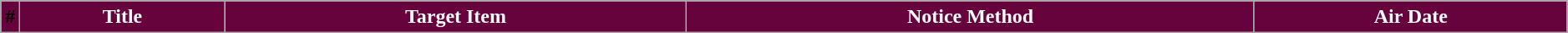<table class="wikitable plainrowheaders" width="99%" style="background:#FFFFFF;">
<tr>
<th width="1%" style="background:#66023C;">#</th>
<th style="background:#66023C; color:#FFFFFF;">Title</th>
<th style="background:#66023C; color:#FFFFFF;">Target Item</th>
<th style="background:#66023C; color:#FFFFFF;">Notice Method</th>
<th width="20%" style="background:#66023C; color:#FFFFFF;">Air Date<br></th>
</tr>
</table>
